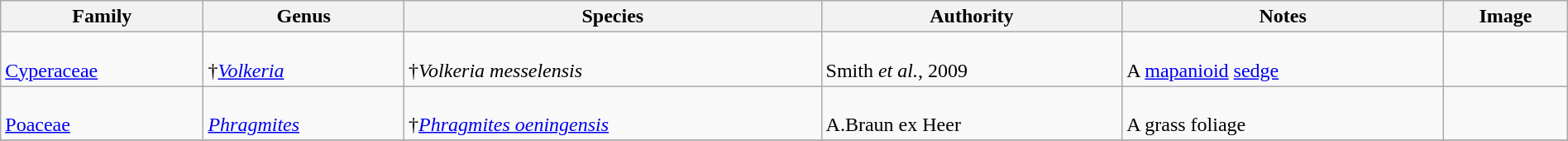<table class="wikitable" align="center" width="100%">
<tr>
<th>Family</th>
<th>Genus</th>
<th>Species</th>
<th>Authority</th>
<th>Notes</th>
<th>Image</th>
</tr>
<tr>
<td><br><a href='#'>Cyperaceae</a></td>
<td><br>†<em><a href='#'>Volkeria</a></em></td>
<td><br>†<em>Volkeria messelensis</em></td>
<td><br>Smith <em>et al.</em>, 2009</td>
<td><br>A <a href='#'>mapanioid</a> <a href='#'>sedge</a></td>
<td></td>
</tr>
<tr>
<td><br><a href='#'>Poaceae</a></td>
<td><br><em><a href='#'>Phragmites</a></em></td>
<td><br>†<em><a href='#'>Phragmites oeningensis</a></em></td>
<td><br>A.Braun ex Heer</td>
<td><br>A grass foliage</td>
<td></td>
</tr>
<tr>
</tr>
</table>
